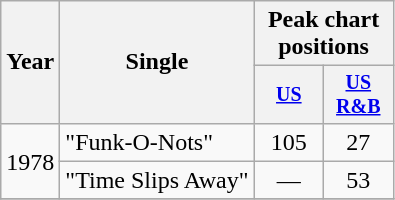<table class="wikitable" style="text-align:center;">
<tr>
<th rowspan="2">Year</th>
<th rowspan="2">Single</th>
<th colspan="2">Peak chart positions</th>
</tr>
<tr style="font-size:smaller;">
<th width="40"><a href='#'>US</a><br></th>
<th width="40"><a href='#'>US<br>R&B</a><br></th>
</tr>
<tr>
<td rowspan="2">1978</td>
<td align="left">"Funk-O-Nots"</td>
<td>105</td>
<td>27</td>
</tr>
<tr>
<td align="left">"Time Slips Away"</td>
<td>—</td>
<td>53</td>
</tr>
<tr>
</tr>
</table>
